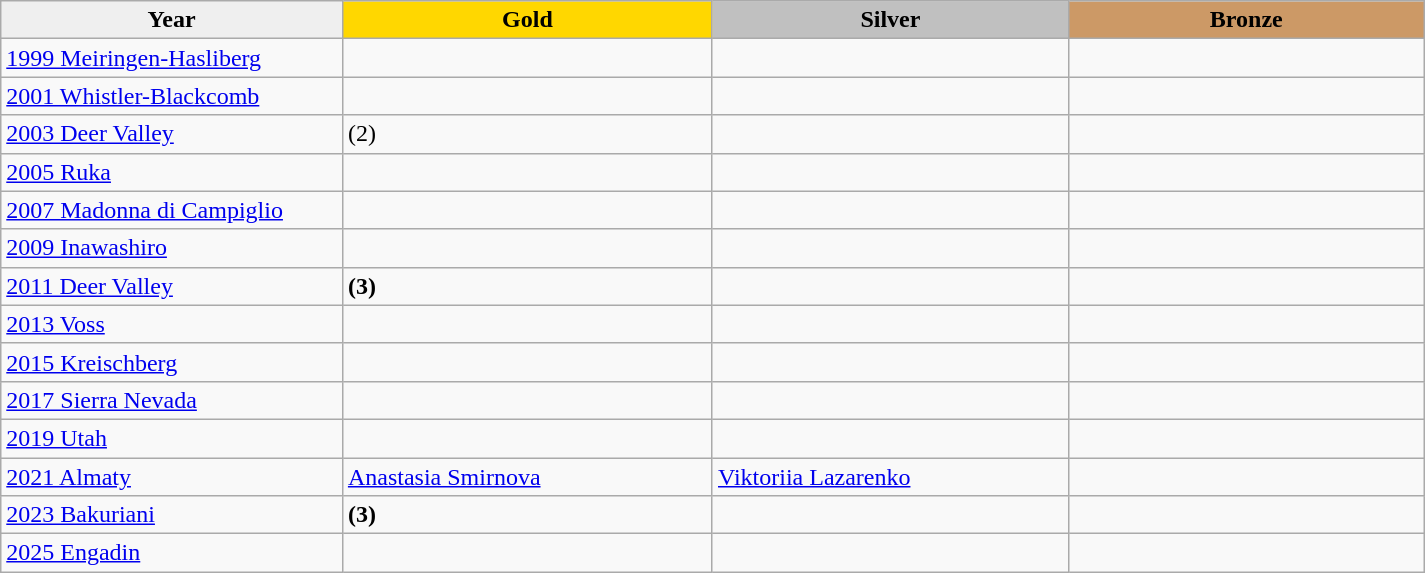<table class="wikitable sortable" style="width:950px;">
<tr>
<th style="width:24%; background:#efefef;">Year</th>
<th style="width:26%; background:gold">Gold</th>
<th style="width:25%; background:silver">Silver</th>
<th style="width:25%; background:#CC9966">Bronze</th>
</tr>
<tr>
<td><a href='#'>1999 Meiringen-Hasliberg</a></td>
<td></td>
<td></td>
<td></td>
</tr>
<tr>
<td><a href='#'>2001 Whistler-Blackcomb</a></td>
<td></td>
<td></td>
<td></td>
</tr>
<tr>
<td><a href='#'>2003 Deer Valley</a></td>
<td> (2)</td>
<td></td>
<td></td>
</tr>
<tr>
<td><a href='#'>2005 Ruka</a></td>
<td></td>
<td></td>
<td></td>
</tr>
<tr>
<td><a href='#'>2007 Madonna di Campiglio</a></td>
<td></td>
<td></td>
<td></td>
</tr>
<tr>
<td><a href='#'>2009 Inawashiro</a></td>
<td></td>
<td></td>
<td></td>
</tr>
<tr>
<td><a href='#'>2011 Deer Valley</a></td>
<td> <strong>(3)</strong></td>
<td></td>
<td></td>
</tr>
<tr>
<td><a href='#'>2013 Voss</a></td>
<td></td>
<td></td>
<td></td>
</tr>
<tr>
<td><a href='#'>2015 Kreischberg</a></td>
<td></td>
<td></td>
<td></td>
</tr>
<tr>
<td><a href='#'>2017 Sierra Nevada</a></td>
<td></td>
<td></td>
<td></td>
</tr>
<tr>
<td><a href='#'>2019 Utah</a></td>
<td></td>
<td></td>
<td></td>
</tr>
<tr>
<td><a href='#'>2021 Almaty</a></td>
<td> <a href='#'>Anastasia Smirnova</a> </td>
<td> <a href='#'>Viktoriia Lazarenko</a> </td>
<td></td>
</tr>
<tr>
<td><a href='#'>2023 Bakuriani</a></td>
<td> <strong>(3)</strong></td>
<td></td>
<td></td>
</tr>
<tr>
<td><a href='#'>2025 Engadin</a></td>
<td></td>
<td></td>
<td></td>
</tr>
</table>
